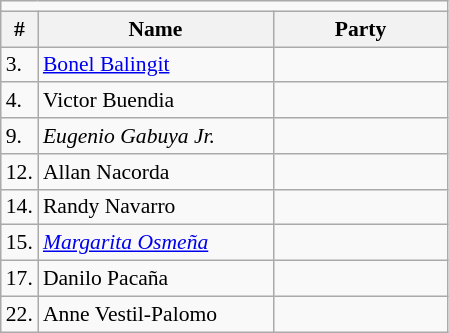<table class=wikitable style="font-size:90%">
<tr>
<td colspan=4 bgcolor=></td>
</tr>
<tr>
<th>#</th>
<th width=150px>Name</th>
<th colspan=2 width=110px>Party</th>
</tr>
<tr>
<td>3.</td>
<td><a href='#'>Bonel Balingit</a></td>
<td></td>
</tr>
<tr>
<td>4.</td>
<td>Victor Buendia</td>
<td></td>
</tr>
<tr>
<td>9.</td>
<td><em>Eugenio Gabuya Jr.</em></td>
<td></td>
</tr>
<tr>
<td>12.</td>
<td>Allan Nacorda</td>
<td></td>
</tr>
<tr>
<td>14.</td>
<td>Randy Navarro</td>
<td></td>
</tr>
<tr>
<td>15.</td>
<td><em><a href='#'>Margarita Osmeña</a></em></td>
<td></td>
</tr>
<tr>
<td>17.</td>
<td>Danilo Pacaña</td>
<td></td>
</tr>
<tr>
<td>22.</td>
<td>Anne Vestil-Palomo</td>
<td></td>
</tr>
</table>
